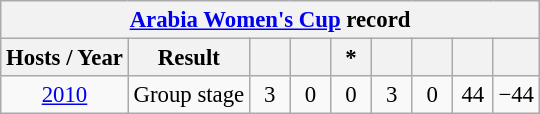<table class="wikitable" style="text-align: center;font-size:95%;">
<tr>
<th colspan="9"><a href='#'>Arabia Women's Cup</a> record</th>
</tr>
<tr>
<th>Hosts / Year</th>
<th>Result</th>
<th width=20></th>
<th width=20></th>
<th width=20>*</th>
<th width=20></th>
<th width=20></th>
<th width=20></th>
<th width=20></th>
</tr>
<tr>
<td> <a href='#'>2010</a></td>
<td>Group stage</td>
<td>3</td>
<td>0</td>
<td>0</td>
<td>3</td>
<td>0</td>
<td>44</td>
<td>−44</td>
</tr>
</table>
